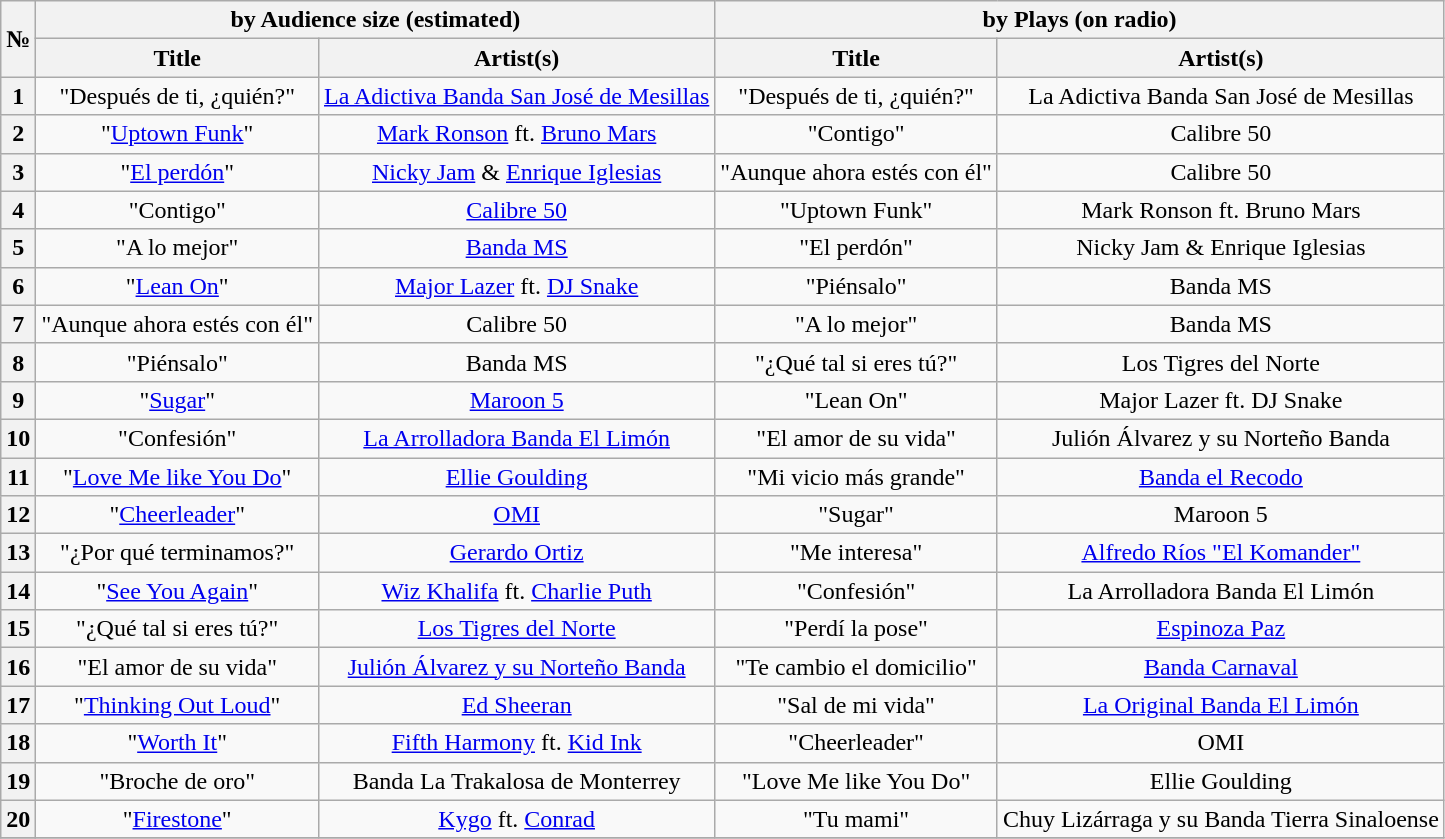<table class="wikitable">
<tr>
<th style="text-align: center;" rowspan="2">№</th>
<th style="text-align: center;" colspan="2">by Audience size (estimated)</th>
<th style="text-align: center;" colspan="2">by Plays (on radio)</th>
</tr>
<tr>
<th scope="col">Title</th>
<th scope="col">Artist(s)</th>
<th scope="col">Title</th>
<th scope="col">Artist(s)</th>
</tr>
<tr>
<th scope="row">1</th>
<td style="text-align: center;">"Después de ti, ¿quién?"</td>
<td style="text-align: center;"><a href='#'>La Adictiva Banda San José de Mesillas</a></td>
<td style="text-align: center;">"Después de ti, ¿quién?"</td>
<td style="text-align: center;">La Adictiva Banda San José de Mesillas</td>
</tr>
<tr>
<th scope="row">2</th>
<td style="text-align: center;">"<a href='#'>Uptown Funk</a>"</td>
<td style="text-align: center;"><a href='#'>Mark Ronson</a> ft. <a href='#'>Bruno Mars</a></td>
<td style="text-align: center;">"Contigo"</td>
<td style="text-align: center;">Calibre 50</td>
</tr>
<tr>
<th scope="row">3</th>
<td style="text-align: center;">"<a href='#'>El perdón</a>"</td>
<td style="text-align: center;"><a href='#'>Nicky Jam</a> & <a href='#'>Enrique Iglesias</a></td>
<td style="text-align: center;">"Aunque ahora estés con él"</td>
<td style="text-align: center;">Calibre 50</td>
</tr>
<tr>
<th scope="row">4</th>
<td style="text-align: center;">"Contigo"</td>
<td style="text-align: center;"><a href='#'>Calibre 50</a></td>
<td style="text-align: center;">"Uptown Funk"</td>
<td style="text-align: center;">Mark Ronson ft. Bruno Mars</td>
</tr>
<tr>
<th scope="row">5</th>
<td style="text-align: center;">"A lo mejor"</td>
<td style="text-align: center;"><a href='#'>Banda MS</a></td>
<td style="text-align: center;">"El perdón"</td>
<td style="text-align: center;">Nicky Jam & Enrique Iglesias</td>
</tr>
<tr>
<th scope="row">6</th>
<td style="text-align: center;">"<a href='#'>Lean On</a>"</td>
<td style="text-align: center;"><a href='#'>Major Lazer</a> ft. <a href='#'>DJ Snake</a></td>
<td style="text-align: center;">"Piénsalo"</td>
<td style="text-align: center;">Banda MS</td>
</tr>
<tr>
<th scope="row">7</th>
<td style="text-align: center;">"Aunque ahora estés con él"</td>
<td style="text-align: center;">Calibre 50</td>
<td style="text-align: center;">"A lo mejor"</td>
<td style="text-align: center;">Banda MS</td>
</tr>
<tr>
<th scope="row">8</th>
<td style="text-align: center;">"Piénsalo"</td>
<td style="text-align: center;">Banda MS</td>
<td style="text-align: center;">"¿Qué tal si eres tú?"</td>
<td style="text-align: center;">Los Tigres del Norte</td>
</tr>
<tr>
<th scope="row">9</th>
<td style="text-align: center;">"<a href='#'>Sugar</a>"</td>
<td style="text-align: center;"><a href='#'>Maroon 5</a></td>
<td style="text-align: center;">"Lean On"</td>
<td style="text-align: center;">Major Lazer ft. DJ Snake</td>
</tr>
<tr>
<th scope="row">10</th>
<td style="text-align: center;">"Confesión"</td>
<td style="text-align: center;"><a href='#'>La Arrolladora Banda El Limón</a></td>
<td style="text-align: center;">"El amor de su vida"</td>
<td style="text-align: center;">Julión Álvarez y su Norteño Banda</td>
</tr>
<tr>
<th scope="row">11</th>
<td style="text-align: center;">"<a href='#'>Love Me like You Do</a>"</td>
<td style="text-align: center;"><a href='#'>Ellie Goulding</a></td>
<td style="text-align: center;">"Mi vicio más grande"</td>
<td style="text-align: center;"><a href='#'>Banda el Recodo</a></td>
</tr>
<tr>
<th scope="row">12</th>
<td style="text-align: center;">"<a href='#'>Cheerleader</a>"</td>
<td style="text-align: center;"><a href='#'>OMI</a></td>
<td style="text-align: center;">"Sugar"</td>
<td style="text-align: center;">Maroon 5</td>
</tr>
<tr>
<th scope="row">13</th>
<td style="text-align: center;">"¿Por qué terminamos?"</td>
<td style="text-align: center;"><a href='#'>Gerardo Ortiz</a></td>
<td style="text-align: center;">"Me interesa"</td>
<td style="text-align: center;"><a href='#'>Alfredo Ríos "El Komander"</a></td>
</tr>
<tr>
<th scope="row">14</th>
<td style="text-align: center;">"<a href='#'>See You Again</a>"</td>
<td style="text-align: center;"><a href='#'>Wiz Khalifa</a> ft. <a href='#'>Charlie Puth</a></td>
<td style="text-align: center;">"Confesión"</td>
<td style="text-align: center;">La Arrolladora Banda El Limón</td>
</tr>
<tr>
<th scope="row">15</th>
<td style="text-align: center;">"¿Qué tal si eres tú?"</td>
<td style="text-align: center;"><a href='#'>Los Tigres del Norte</a></td>
<td style="text-align: center;">"Perdí la pose"</td>
<td style="text-align: center;"><a href='#'>Espinoza Paz</a></td>
</tr>
<tr>
<th scope="row">16</th>
<td style="text-align: center;">"El amor de su vida"</td>
<td style="text-align: center;"><a href='#'>Julión Álvarez y su Norteño Banda</a></td>
<td style="text-align: center;">"Te cambio el domicilio"</td>
<td style="text-align: center;"><a href='#'>Banda Carnaval</a></td>
</tr>
<tr>
<th scope="row">17</th>
<td style="text-align: center;">"<a href='#'>Thinking Out Loud</a>"</td>
<td style="text-align: center;"><a href='#'>Ed Sheeran</a></td>
<td style="text-align: center;">"Sal de mi vida"</td>
<td style="text-align: center;"><a href='#'>La Original Banda El Limón</a></td>
</tr>
<tr>
<th scope="row">18</th>
<td style="text-align: center;">"<a href='#'>Worth It</a>"</td>
<td style="text-align: center;"><a href='#'>Fifth Harmony</a> ft. <a href='#'>Kid Ink</a></td>
<td style="text-align: center;">"Cheerleader"</td>
<td style="text-align: center;">OMI</td>
</tr>
<tr>
<th scope="row">19</th>
<td style="text-align: center;">"Broche de oro"</td>
<td style="text-align: center;">Banda La Trakalosa de Monterrey</td>
<td style="text-align: center;">"Love Me like You Do"</td>
<td style="text-align: center;">Ellie Goulding</td>
</tr>
<tr>
<th scope="row">20</th>
<td style="text-align: center;">"<a href='#'>Firestone</a>"</td>
<td style="text-align: center;"><a href='#'>Kygo</a> ft. <a href='#'>Conrad</a></td>
<td style="text-align: center;">"Tu mami"</td>
<td "style="text-align: center;">Chuy Lizárraga y su Banda Tierra Sinaloense</td>
</tr>
<tr>
</tr>
</table>
